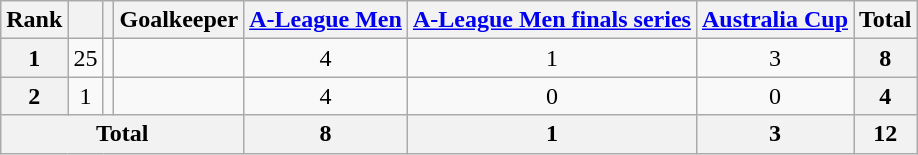<table class="wikitable" style="text-align:center">
<tr>
<th>Rank</th>
<th></th>
<th></th>
<th>Goalkeeper</th>
<th><a href='#'>A-League Men</a></th>
<th><a href='#'>A-League Men finals series</a></th>
<th><a href='#'>Australia Cup</a></th>
<th>Total</th>
</tr>
<tr>
<th>1</th>
<td>25</td>
<td></td>
<td align="left"></td>
<td>4</td>
<td>1</td>
<td>3</td>
<th>8</th>
</tr>
<tr>
<th>2</th>
<td>1</td>
<td></td>
<td align="left"></td>
<td>4</td>
<td>0</td>
<td>0</td>
<th>4</th>
</tr>
<tr>
<th colspan="4">Total</th>
<th>8</th>
<th>1</th>
<th>3</th>
<th>12</th>
</tr>
</table>
